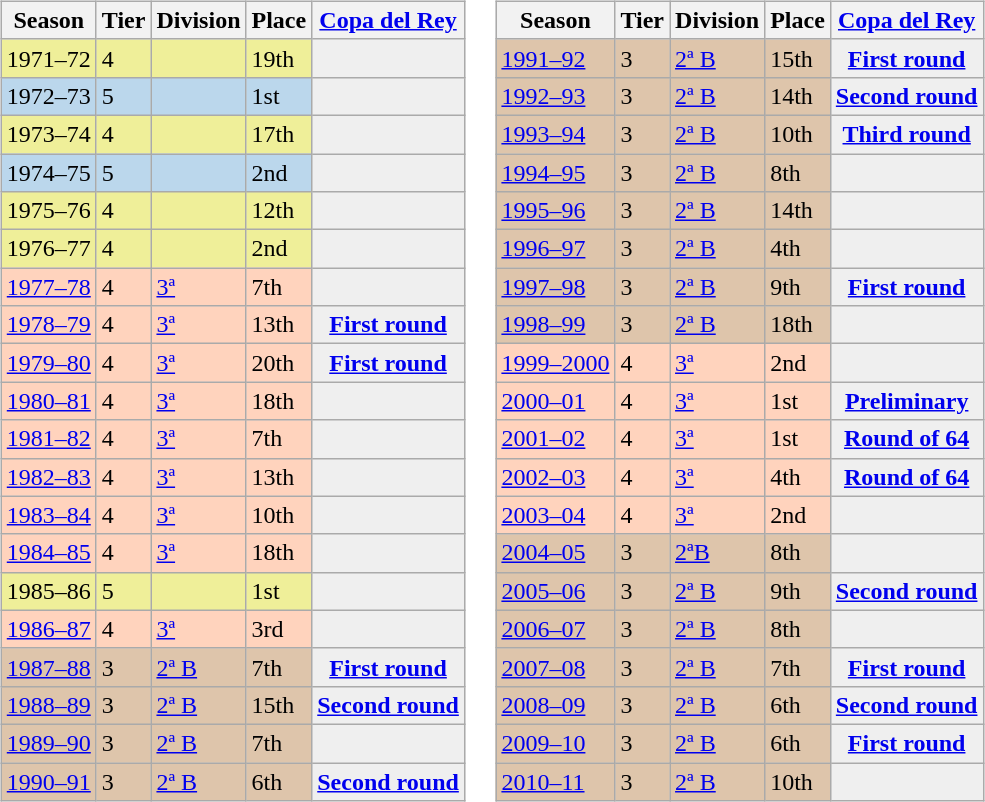<table>
<tr>
<td valign="top" width=0%><br><table class="wikitable">
<tr style="background:#f0f6fa;">
<th>Season</th>
<th>Tier</th>
<th>Division</th>
<th>Place</th>
<th><a href='#'>Copa del Rey</a></th>
</tr>
<tr>
<td style="background:#EFEF99;">1971–72</td>
<td style="background:#EFEF99;">4</td>
<td style="background:#EFEF99;"></td>
<td style="background:#EFEF99;">19th</td>
<th style="background:#efefef;"></th>
</tr>
<tr>
<td style="background:#BBD7EC;">1972–73</td>
<td style="background:#BBD7EC;">5</td>
<td style="background:#BBD7EC;"></td>
<td style="background:#BBD7EC;">1st</td>
<th style="background:#efefef;"></th>
</tr>
<tr>
<td style="background:#EFEF99;">1973–74</td>
<td style="background:#EFEF99;">4</td>
<td style="background:#EFEF99;"></td>
<td style="background:#EFEF99;">17th</td>
<th style="background:#efefef;"></th>
</tr>
<tr>
<td style="background:#BBD7EC;">1974–75</td>
<td style="background:#BBD7EC;">5</td>
<td style="background:#BBD7EC;"></td>
<td style="background:#BBD7EC;">2nd</td>
<th style="background:#efefef;"></th>
</tr>
<tr>
<td style="background:#EFEF99;">1975–76</td>
<td style="background:#EFEF99;">4</td>
<td style="background:#EFEF99;"></td>
<td style="background:#EFEF99;">12th</td>
<th style="background:#efefef;"></th>
</tr>
<tr>
<td style="background:#EFEF99;">1976–77</td>
<td style="background:#EFEF99;">4</td>
<td style="background:#EFEF99;"></td>
<td style="background:#EFEF99;">2nd</td>
<th style="background:#efefef;"></th>
</tr>
<tr>
<td style="background:#FFD3BD;"><a href='#'>1977–78</a></td>
<td style="background:#FFD3BD;">4</td>
<td style="background:#FFD3BD;"><a href='#'>3ª</a></td>
<td style="background:#FFD3BD;">7th</td>
<th style="background:#efefef;"></th>
</tr>
<tr>
<td style="background:#FFD3BD;"><a href='#'>1978–79</a></td>
<td style="background:#FFD3BD;">4</td>
<td style="background:#FFD3BD;"><a href='#'>3ª</a></td>
<td style="background:#FFD3BD;">13th</td>
<th style="background:#efefef;"><a href='#'>First round</a></th>
</tr>
<tr>
<td style="background:#FFD3BD;"><a href='#'>1979–80</a></td>
<td style="background:#FFD3BD;">4</td>
<td style="background:#FFD3BD;"><a href='#'>3ª</a></td>
<td style="background:#FFD3BD;">20th</td>
<th style="background:#efefef;"><a href='#'>First round</a></th>
</tr>
<tr>
<td style="background:#FFD3BD;"><a href='#'>1980–81</a></td>
<td style="background:#FFD3BD;">4</td>
<td style="background:#FFD3BD;"><a href='#'>3ª</a></td>
<td style="background:#FFD3BD;">18th</td>
<th style="background:#efefef;"></th>
</tr>
<tr>
<td style="background:#FFD3BD;"><a href='#'>1981–82</a></td>
<td style="background:#FFD3BD;">4</td>
<td style="background:#FFD3BD;"><a href='#'>3ª</a></td>
<td style="background:#FFD3BD;">7th</td>
<th style="background:#efefef;"></th>
</tr>
<tr>
<td style="background:#FFD3BD;"><a href='#'>1982–83</a></td>
<td style="background:#FFD3BD;">4</td>
<td style="background:#FFD3BD;"><a href='#'>3ª</a></td>
<td style="background:#FFD3BD;">13th</td>
<th style="background:#efefef;"></th>
</tr>
<tr>
<td style="background:#FFD3BD;"><a href='#'>1983–84</a></td>
<td style="background:#FFD3BD;">4</td>
<td style="background:#FFD3BD;"><a href='#'>3ª</a></td>
<td style="background:#FFD3BD;">10th</td>
<th style="background:#efefef;"></th>
</tr>
<tr>
<td style="background:#FFD3BD;"><a href='#'>1984–85</a></td>
<td style="background:#FFD3BD;">4</td>
<td style="background:#FFD3BD;"><a href='#'>3ª</a></td>
<td style="background:#FFD3BD;">18th</td>
<th style="background:#efefef;"></th>
</tr>
<tr>
<td style="background:#EFEF99;">1985–86</td>
<td style="background:#EFEF99;">5</td>
<td style="background:#EFEF99;"></td>
<td style="background:#EFEF99;">1st</td>
<th style="background:#efefef;"></th>
</tr>
<tr>
<td style="background:#FFD3BD;"><a href='#'>1986–87</a></td>
<td style="background:#FFD3BD;">4</td>
<td style="background:#FFD3BD;"><a href='#'>3ª</a></td>
<td style="background:#FFD3BD;">3rd</td>
<th style="background:#efefef;"></th>
</tr>
<tr>
<td style="background:#DEC5AB;"><a href='#'>1987–88</a></td>
<td style="background:#DEC5AB;">3</td>
<td style="background:#DEC5AB;"><a href='#'>2ª B</a></td>
<td style="background:#DEC5AB;">7th</td>
<th style="background:#efefef;"><a href='#'>First round</a></th>
</tr>
<tr>
<td style="background:#DEC5AB;"><a href='#'>1988–89</a></td>
<td style="background:#DEC5AB;">3</td>
<td style="background:#DEC5AB;"><a href='#'>2ª B</a></td>
<td style="background:#DEC5AB;">15th</td>
<th style="background:#efefef;"><a href='#'>Second round</a></th>
</tr>
<tr>
<td style="background:#DEC5AB;"><a href='#'>1989–90</a></td>
<td style="background:#DEC5AB;">3</td>
<td style="background:#DEC5AB;"><a href='#'>2ª B</a></td>
<td style="background:#DEC5AB;">7th</td>
<th style="background:#efefef;"></th>
</tr>
<tr>
<td style="background:#DEC5AB;"><a href='#'>1990–91</a></td>
<td style="background:#DEC5AB;">3</td>
<td style="background:#DEC5AB;"><a href='#'>2ª B</a></td>
<td style="background:#DEC5AB;">6th</td>
<th style="background:#efefef;"><a href='#'>Second round</a></th>
</tr>
</table>
</td>
<td valign="top" width=0%><br><table class="wikitable">
<tr style="background:#f0f6fa;">
<th>Season</th>
<th>Tier</th>
<th>Division</th>
<th>Place</th>
<th><a href='#'>Copa del Rey</a></th>
</tr>
<tr>
<td style="background:#DEC5AB;"><a href='#'>1991–92</a></td>
<td style="background:#DEC5AB;">3</td>
<td style="background:#DEC5AB;"><a href='#'>2ª B</a></td>
<td style="background:#DEC5AB;">15th</td>
<th style="background:#efefef;"><a href='#'>First round</a></th>
</tr>
<tr>
<td style="background:#DEC5AB;"><a href='#'>1992–93</a></td>
<td style="background:#DEC5AB;">3</td>
<td style="background:#DEC5AB;"><a href='#'>2ª B</a></td>
<td style="background:#DEC5AB;">14th</td>
<th style="background:#efefef;"><a href='#'>Second round</a></th>
</tr>
<tr>
<td style="background:#DEC5AB;"><a href='#'>1993–94</a></td>
<td style="background:#DEC5AB;">3</td>
<td style="background:#DEC5AB;"><a href='#'>2ª B</a></td>
<td style="background:#DEC5AB;">10th</td>
<th style="background:#efefef;"><a href='#'>Third round</a></th>
</tr>
<tr>
<td style="background:#DEC5AB;"><a href='#'>1994–95</a></td>
<td style="background:#DEC5AB;">3</td>
<td style="background:#DEC5AB;"><a href='#'>2ª B</a></td>
<td style="background:#DEC5AB;">8th</td>
<th style="background:#efefef;"></th>
</tr>
<tr>
<td style="background:#DEC5AB;"><a href='#'>1995–96</a></td>
<td style="background:#DEC5AB;">3</td>
<td style="background:#DEC5AB;"><a href='#'>2ª B</a></td>
<td style="background:#DEC5AB;">14th</td>
<th style="background:#efefef;"></th>
</tr>
<tr>
<td style="background:#DEC5AB;"><a href='#'>1996–97</a></td>
<td style="background:#DEC5AB;">3</td>
<td style="background:#DEC5AB;"><a href='#'>2ª B</a></td>
<td style="background:#DEC5AB;">4th</td>
<th style="background:#efefef;"></th>
</tr>
<tr>
<td style="background:#DEC5AB;"><a href='#'>1997–98</a></td>
<td style="background:#DEC5AB;">3</td>
<td style="background:#DEC5AB;"><a href='#'>2ª B</a></td>
<td style="background:#DEC5AB;">9th</td>
<th style="background:#efefef;"><a href='#'>First round</a></th>
</tr>
<tr>
<td style="background:#DEC5AB;"><a href='#'>1998–99</a></td>
<td style="background:#DEC5AB;">3</td>
<td style="background:#DEC5AB;"><a href='#'>2ª B</a></td>
<td style="background:#DEC5AB;">18th</td>
<th style="background:#efefef;"></th>
</tr>
<tr>
<td style="background:#FFD3BD;"><a href='#'>1999–2000</a></td>
<td style="background:#FFD3BD;">4</td>
<td style="background:#FFD3BD;"><a href='#'>3ª</a></td>
<td style="background:#FFD3BD;">2nd</td>
<th style="background:#efefef;"></th>
</tr>
<tr>
<td style="background:#FFD3BD;"><a href='#'>2000–01</a></td>
<td style="background:#FFD3BD;">4</td>
<td style="background:#FFD3BD;"><a href='#'>3ª</a></td>
<td style="background:#FFD3BD;">1st</td>
<th style="background:#efefef;"><a href='#'>Preliminary</a></th>
</tr>
<tr>
<td style="background:#FFD3BD;"><a href='#'>2001–02</a></td>
<td style="background:#FFD3BD;">4</td>
<td style="background:#FFD3BD;"><a href='#'>3ª</a></td>
<td style="background:#FFD3BD;">1st</td>
<th style="background:#efefef;"><a href='#'>Round of 64</a></th>
</tr>
<tr>
<td style="background:#FFD3BD;"><a href='#'>2002–03</a></td>
<td style="background:#FFD3BD;">4</td>
<td style="background:#FFD3BD;"><a href='#'>3ª</a></td>
<td style="background:#FFD3BD;">4th</td>
<th style="background:#efefef;"><a href='#'>Round of 64</a></th>
</tr>
<tr>
<td style="background:#FFD3BD;"><a href='#'>2003–04</a></td>
<td style="background:#FFD3BD;">4</td>
<td style="background:#FFD3BD;"><a href='#'>3ª</a></td>
<td style="background:#FFD3BD;">2nd</td>
<th style="background:#efefef;"></th>
</tr>
<tr>
<td style="background:#DEC5AB;"><a href='#'>2004–05</a></td>
<td style="background:#DEC5AB;">3</td>
<td style="background:#DEC5AB;"><a href='#'>2ªB</a></td>
<td style="background:#DEC5AB;">8th</td>
<th style="background:#efefef;"></th>
</tr>
<tr>
<td style="background:#DEC5AB;"><a href='#'>2005–06</a></td>
<td style="background:#DEC5AB;">3</td>
<td style="background:#DEC5AB;"><a href='#'>2ª B</a></td>
<td style="background:#DEC5AB;">9th</td>
<th style="background:#efefef;"><a href='#'>Second round</a></th>
</tr>
<tr>
<td style="background:#DEC5AB;"><a href='#'>2006–07</a></td>
<td style="background:#DEC5AB;">3</td>
<td style="background:#DEC5AB;"><a href='#'>2ª B</a></td>
<td style="background:#DEC5AB;">8th</td>
<th style="background:#efefef;"></th>
</tr>
<tr>
<td style="background:#DEC5AB;"><a href='#'>2007–08</a></td>
<td style="background:#DEC5AB;">3</td>
<td style="background:#DEC5AB;"><a href='#'>2ª B</a></td>
<td style="background:#DEC5AB;">7th</td>
<th style="background:#efefef;"><a href='#'>First round</a></th>
</tr>
<tr>
<td style="background:#DEC5AB;"><a href='#'>2008–09</a></td>
<td style="background:#DEC5AB;">3</td>
<td style="background:#DEC5AB;"><a href='#'>2ª B</a></td>
<td style="background:#DEC5AB;">6th</td>
<th style="background:#efefef;"><a href='#'>Second round</a></th>
</tr>
<tr>
<td style="background:#DEC5AB;"><a href='#'>2009–10</a></td>
<td style="background:#DEC5AB;">3</td>
<td style="background:#DEC5AB;"><a href='#'>2ª B</a></td>
<td style="background:#DEC5AB;">6th</td>
<th style="background:#efefef;"><a href='#'>First round</a></th>
</tr>
<tr>
<td style="background:#DEC5AB;"><a href='#'>2010–11</a></td>
<td style="background:#DEC5AB;">3</td>
<td style="background:#DEC5AB;"><a href='#'>2ª B</a></td>
<td style="background:#DEC5AB;">10th</td>
<th style="background:#efefef;"></th>
</tr>
</table>
</td>
</tr>
</table>
